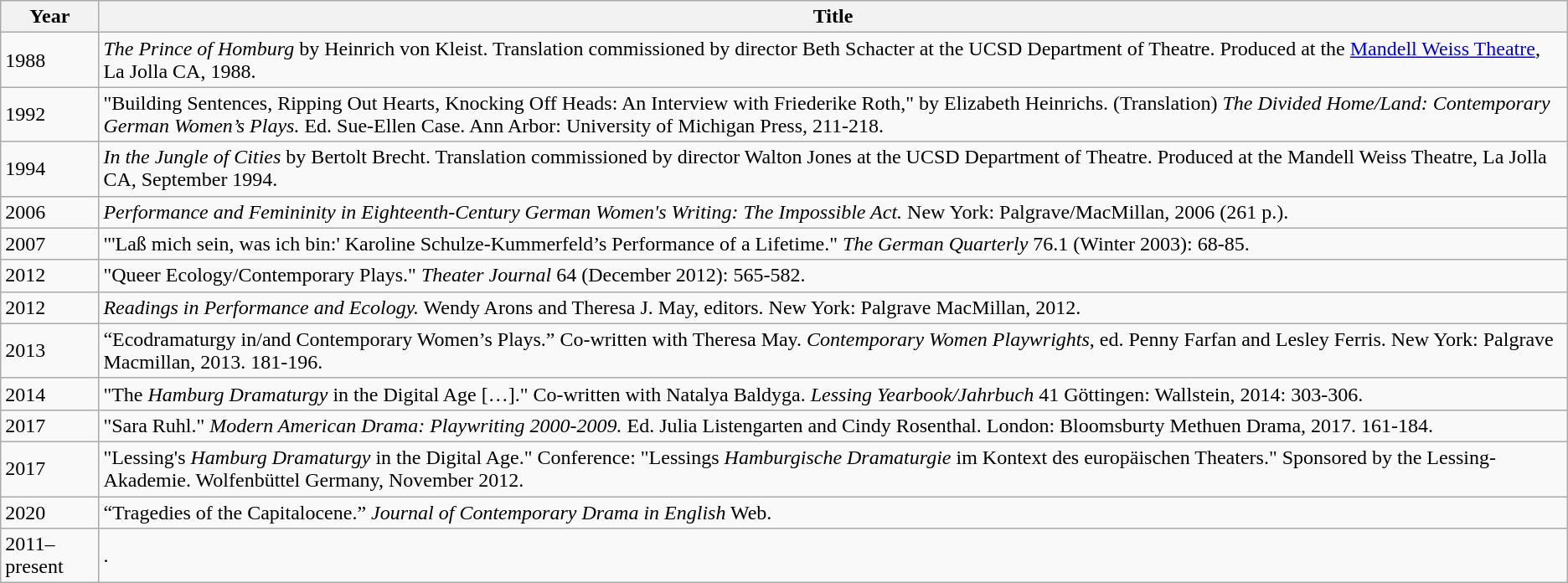<table class="wikitable">
<tr>
<th>Year</th>
<th>Title</th>
</tr>
<tr>
<td>1988</td>
<td><em>The Prince of Homburg</em> by Heinrich von Kleist.  Translation commissioned by director Beth Schacter at the UCSD Department of Theatre.  Produced at the <a href='#'>Mandell Weiss Theatre</a>, La Jolla CA, 1988.</td>
</tr>
<tr>
<td>1992</td>
<td>"Building Sentences, Ripping Out Hearts, Knocking Off Heads:  An Interview with Friederike Roth," by Elizabeth Heinrichs. (Translation) <em>The Divided Home/Land:  Contemporary German Women’s Plays.</em> Ed. Sue-Ellen Case. Ann Arbor: University of Michigan Press, 211-218.</td>
</tr>
<tr>
<td>1994</td>
<td><em>In the Jungle of Cities</em> by Bertolt Brecht.  Translation commissioned by director Walton Jones at the UCSD Department of Theatre. Produced at the Mandell Weiss Theatre, La Jolla CA, September 1994.</td>
</tr>
<tr>
<td>2006</td>
<td><em>Performance and Femininity in Eighteenth-Century German Women's Writing: The Impossible Act.</em>  New York: Palgrave/MacMillan, 2006 (261 p.).</td>
</tr>
<tr>
<td>2007</td>
<td>"'Laß mich sein, was ich bin:'  Karoline Schulze-Kummerfeld’s Performance of a Lifetime."  <em>The German Quarterly</em> 76.1 (Winter 2003):  68-85.</td>
</tr>
<tr>
<td>2012</td>
<td>"Queer Ecology/Contemporary Plays." <em>Theater Journal</em> 64 (December 2012): 565-582.</td>
</tr>
<tr>
<td>2012</td>
<td><em>Readings in Performance and Ecology.</em>  Wendy Arons and Theresa J. May, editors.  New York:  Palgrave MacMillan, 2012.</td>
</tr>
<tr>
<td>2013</td>
<td>“Ecodramaturgy in/and Contemporary Women’s Plays.”  Co-written with Theresa May.  <em>Contemporary Women Playwrights</em>, ed. Penny Farfan and Lesley Ferris. New York: Palgrave Macmillan, 2013. 181-196.</td>
</tr>
<tr>
<td>2014</td>
<td>"The <em>Hamburg Dramaturgy</em> in the Digital Age […]." Co-written with Natalya Baldyga. <em>Lessing Yearbook/Jahrbuch</em> 41 Göttingen: Wallstein, 2014: 303-306.</td>
</tr>
<tr>
<td>2017</td>
<td>"Sara Ruhl." <em>Modern American Drama: Playwriting 2000-2009.</em> Ed. Julia Listengarten and Cindy Rosenthal. London: Bloomsburty Methuen Drama, 2017. 161-184.</td>
</tr>
<tr>
<td>2017</td>
<td>"Lessing's <em>Hamburg Dramaturgy</em> in the Digital Age."  Conference: "Lessings <em>Hamburgische Dramaturgie</em> im Kontext des europäischen Theaters."  Sponsored by the Lessing-Akademie.  Wolfenbüttel Germany, November 2012.</td>
</tr>
<tr>
<td>2020</td>
<td>“Tragedies of the Capitalocene.” <em>Journal of Contemporary Drama in English</em> Web.</td>
</tr>
<tr>
<td>2011–present</td>
<td>.</td>
</tr>
</table>
